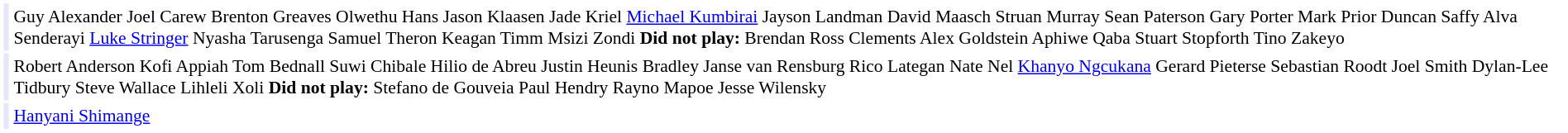<table cellpadding="2" style="border: 1px solid white; font-size:90%;">
<tr>
<td colspan="2" align="right" bgcolor="lavender"></td>
<td align="left">Guy Alexander Joel Carew Brenton Greaves Olwethu Hans Jason Klaasen Jade Kriel <a href='#'>Michael Kumbirai</a> Jayson Landman David Maasch Struan Murray Sean Paterson Gary Porter Mark Prior Duncan Saffy Alva Senderayi <a href='#'>Luke Stringer</a> Nyasha Tarusenga Samuel Theron Keagan Timm Msizi Zondi <strong>Did not play:</strong> Brendan Ross Clements Alex Goldstein Aphiwe Qaba Stuart Stopforth Tino Zakeyo</td>
</tr>
<tr>
<td colspan="2" align="right" bgcolor="lavender"></td>
<td align="left">Robert Anderson Kofi Appiah Tom Bednall Suwi Chibale Hilio de Abreu Justin Heunis Bradley Janse van Rensburg Rico Lategan Nate Nel <a href='#'>Khanyo Ngcukana</a> Gerard Pieterse Sebastian Roodt Joel Smith Dylan-Lee Tidbury Steve Wallace Lihleli Xoli <strong>Did not play:</strong> Stefano de Gouveia Paul Hendry Rayno Mapoe Jesse Wilensky</td>
</tr>
<tr>
<td colspan="2" align="right" bgcolor="lavender"></td>
<td align="left"><a href='#'>Hanyani Shimange</a></td>
</tr>
</table>
